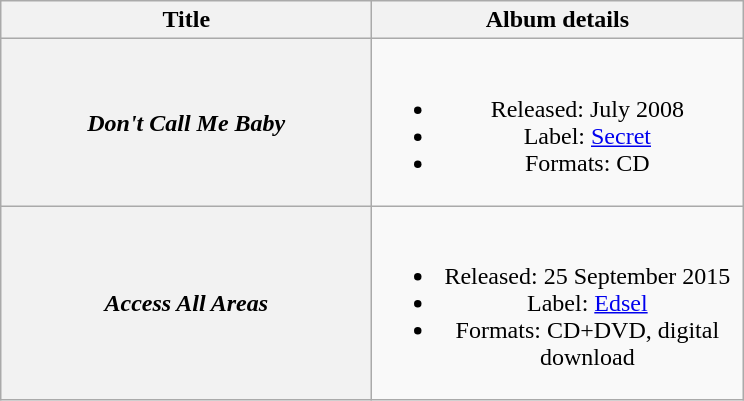<table class="wikitable plainrowheaders" style="text-align:center;">
<tr>
<th scope="col" style="width:15em;">Title</th>
<th scope="col" style="width:15em;">Album details</th>
</tr>
<tr>
<th scope="row"><em>Don't Call Me Baby</em></th>
<td><br><ul><li>Released: July 2008</li><li>Label: <a href='#'>Secret</a></li><li>Formats: CD</li></ul></td>
</tr>
<tr>
<th scope="row"><em>Access All Areas</em></th>
<td><br><ul><li>Released: 25 September 2015</li><li>Label: <a href='#'>Edsel</a></li><li>Formats: CD+DVD, digital download</li></ul></td>
</tr>
</table>
